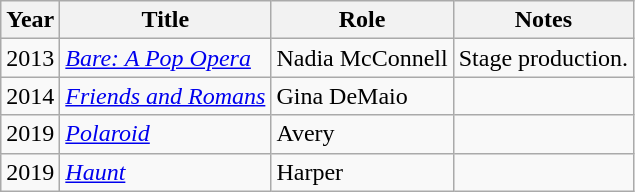<table class="wikitable sortable">
<tr>
<th>Year</th>
<th>Title</th>
<th>Role</th>
<th class="unsortable">Notes</th>
</tr>
<tr>
<td>2013</td>
<td><em><a href='#'>Bare: A Pop Opera</a></em></td>
<td>Nadia McConnell</td>
<td>Stage production.</td>
</tr>
<tr>
<td>2014</td>
<td><em><a href='#'>Friends and Romans</a></em></td>
<td>Gina DeMaio</td>
<td></td>
</tr>
<tr>
<td>2019</td>
<td><em><a href='#'>Polaroid</a></em></td>
<td>Avery</td>
<td></td>
</tr>
<tr>
<td>2019</td>
<td><em><a href='#'>Haunt</a></em></td>
<td>Harper</td>
<td></td>
</tr>
</table>
